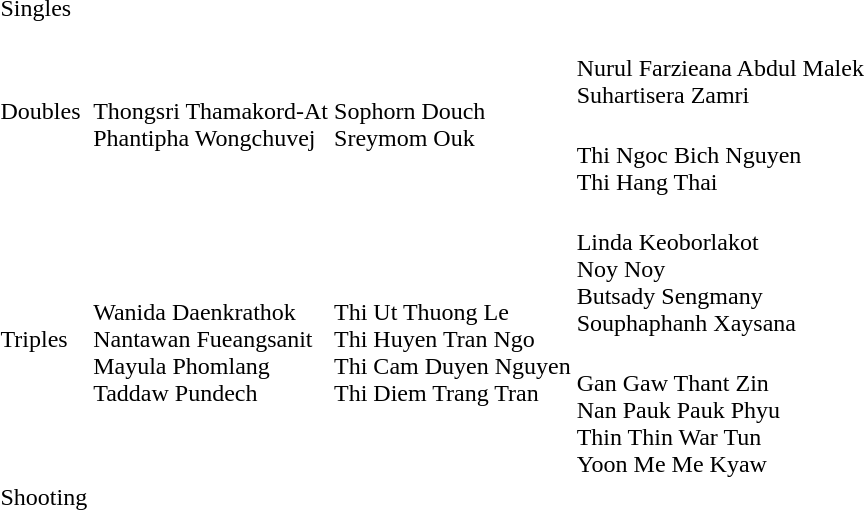<table>
<tr>
<td rowspan=2>Singles</td>
<td rowspan=2></td>
<td rowspan=2></td>
<td></td>
</tr>
<tr>
<td></td>
</tr>
<tr>
<td rowspan=2>Doubles</td>
<td rowspan=2><br>Thongsri Thamakord-At<br>Phantipha Wongchuvej</td>
<td rowspan=2><br>Sophorn Douch<br>Sreymom Ouk</td>
<td><br>Nurul Farzieana Abdul Malek<br>Suhartisera Zamri</td>
</tr>
<tr>
<td><br>Thi Ngoc Bich Nguyen<br> Thi Hang Thai</td>
</tr>
<tr>
<td rowspan=2>Triples</td>
<td rowspan=2><br>Wanida Daenkrathok<br>Nantawan Fueangsanit<br>Mayula Phomlang<br>Taddaw Pundech</td>
<td rowspan=2><br>Thi Ut Thuong Le<br>Thi Huyen Tran Ngo<br>Thi Cam Duyen Nguyen<br>Thi Diem Trang Tran</td>
<td><br>Linda Keoborlakot<br>Noy Noy<br>Butsady Sengmany<br>Souphaphanh Xaysana</td>
</tr>
<tr>
<td><br>Gan Gaw Thant Zin<br>Nan Pauk Pauk Phyu<br>Thin Thin War Tun<br>Yoon Me Me Kyaw</td>
</tr>
<tr>
<td rowspan=2>Shooting</td>
<td rowspan=2></td>
<td rowspan=2></td>
<td></td>
</tr>
<tr>
<td></td>
</tr>
</table>
